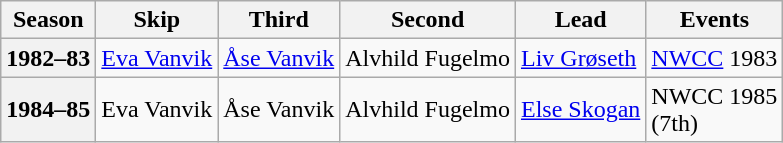<table class="wikitable">
<tr>
<th scope="col">Season</th>
<th scope="col">Skip</th>
<th scope="col">Third</th>
<th scope="col">Second</th>
<th scope="col">Lead</th>
<th scope="col">Events</th>
</tr>
<tr>
<th scope="row">1982–83</th>
<td><a href='#'>Eva Vanvik</a></td>
<td><a href='#'>Åse Vanvik</a></td>
<td>Alvhild Fugelmo</td>
<td><a href='#'>Liv Grøseth</a></td>
<td><a href='#'>NWCC</a> 1983 <br> </td>
</tr>
<tr>
<th scope="row">1984–85</th>
<td>Eva Vanvik</td>
<td>Åse Vanvik</td>
<td>Alvhild Fugelmo</td>
<td><a href='#'>Else Skogan</a></td>
<td>NWCC 1985 <br> (7th)</td>
</tr>
</table>
